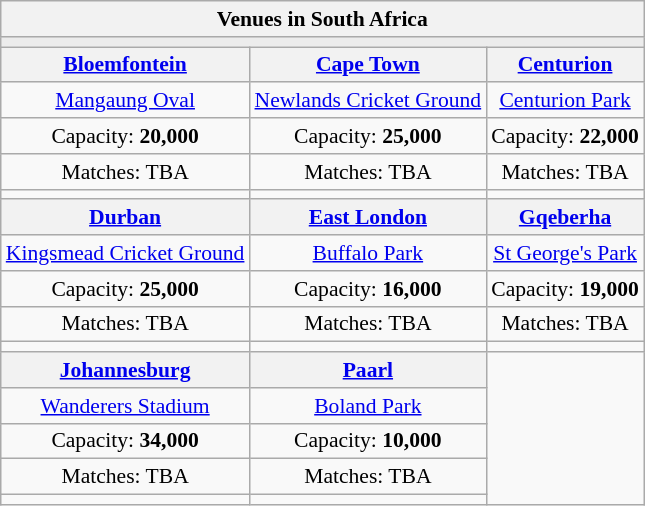<table class="wikitable" style="text-align:center;font-size:90%">
<tr>
<th colspan="3">Venues in South Africa</th>
</tr>
<tr>
<td style="background:#ececec;color:#2C2C2C;vertical-align:left;" colspan="3"></td>
</tr>
<tr>
<th><a href='#'>Bloemfontein</a></th>
<th><a href='#'>Cape Town</a></th>
<th><a href='#'>Centurion</a></th>
</tr>
<tr>
<td><a href='#'>Mangaung Oval</a></td>
<td><a href='#'>Newlands Cricket Ground</a></td>
<td><a href='#'>Centurion Park</a></td>
</tr>
<tr>
<td>Capacity: <strong>20,000</strong></td>
<td>Capacity: <strong>25,000</strong></td>
<td>Capacity: <strong>22,000</strong></td>
</tr>
<tr>
<td>Matches: TBA</td>
<td>Matches: TBA</td>
<td>Matches: TBA</td>
</tr>
<tr>
<td></td>
<td></td>
<td></td>
</tr>
<tr>
<th><a href='#'>Durban</a></th>
<th><a href='#'>East London</a></th>
<th><a href='#'>Gqeberha</a></th>
</tr>
<tr>
<td><a href='#'>Kingsmead Cricket Ground</a></td>
<td><a href='#'>Buffalo Park</a></td>
<td><a href='#'>St George's Park</a></td>
</tr>
<tr>
<td>Capacity: <strong>25,000</strong></td>
<td>Capacity: <strong>16,000</strong></td>
<td>Capacity: <strong>19,000</strong></td>
</tr>
<tr>
<td>Matches: TBA</td>
<td>Matches: TBA</td>
<td>Matches: TBA</td>
</tr>
<tr>
<td></td>
<td></td>
<td></td>
</tr>
<tr>
<th><a href='#'>Johannesburg</a></th>
<th><a href='#'>Paarl</a></th>
<td rowspan="5"></td>
</tr>
<tr>
<td><a href='#'>Wanderers Stadium</a></td>
<td><a href='#'>Boland Park</a></td>
</tr>
<tr>
<td>Capacity: <strong>34,000</strong></td>
<td>Capacity: <strong>10,000</strong></td>
</tr>
<tr>
<td>Matches: TBA</td>
<td>Matches: TBA</td>
</tr>
<tr>
<td></td>
<td></td>
</tr>
</table>
